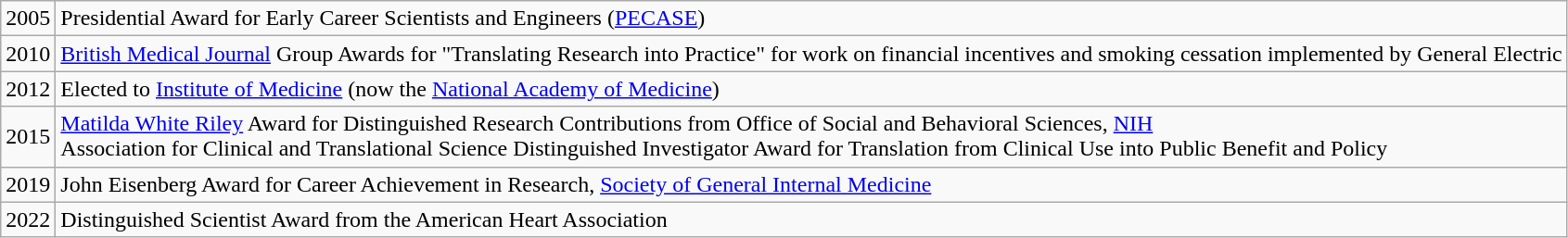<table class="wikitable">
<tr>
<td>2005</td>
<td>Presidential Award for Early Career Scientists and Engineers (<a href='#'>PECASE</a>)</td>
</tr>
<tr>
<td>2010</td>
<td><a href='#'>British Medical Journal</a> Group Awards for "Translating Research into Practice" for work on financial incentives and smoking cessation implemented by General Electric</td>
</tr>
<tr>
<td>2012</td>
<td>Elected to <a href='#'>Institute of Medicine</a> (now the <a href='#'>National Academy of Medicine</a>)</td>
</tr>
<tr>
<td>2015</td>
<td><a href='#'>Matilda White Riley</a> Award for Distinguished Research Contributions from Office of Social and Behavioral Sciences, <a href='#'>NIH</a><br>Association for Clinical and Translational Science Distinguished Investigator Award for Translation from Clinical Use into Public Benefit and Policy</td>
</tr>
<tr>
<td>2019</td>
<td>John Eisenberg Award for Career Achievement in Research, <a href='#'>Society of General Internal Medicine</a></td>
</tr>
<tr>
<td>2022</td>
<td>Distinguished Scientist Award from the American Heart Association</td>
</tr>
</table>
